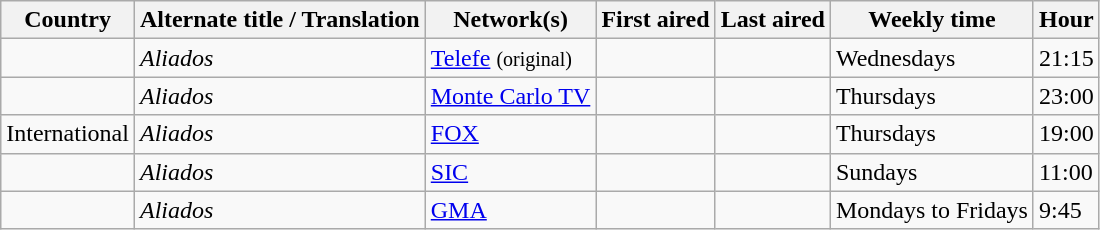<table class="wikitable">
<tr>
<th>Country</th>
<th>Alternate title / Translation</th>
<th>Network(s)</th>
<th>First aired</th>
<th>Last aired</th>
<th>Weekly time</th>
<th>Hour</th>
</tr>
<tr>
<td></td>
<td><em>Aliados</em></td>
<td><a href='#'>Telefe</a> <small>(original)</small></td>
<td></td>
<td></td>
<td>Wednesdays</td>
<td>21:15</td>
</tr>
<tr>
<td></td>
<td><em>Aliados</em></td>
<td><a href='#'>Monte Carlo TV</a></td>
<td></td>
<td></td>
<td>Thursdays</td>
<td>23:00</td>
</tr>
<tr>
<td> International</td>
<td><em>Aliados</em></td>
<td><a href='#'>FOX</a></td>
<td></td>
<td></td>
<td>Thursdays</td>
<td>19:00</td>
</tr>
<tr>
<td></td>
<td><em>Aliados</em></td>
<td><a href='#'>SIC</a></td>
<td></td>
<td></td>
<td>Sundays</td>
<td>11:00</td>
</tr>
<tr>
<td></td>
<td><em>Aliados</em></td>
<td><a href='#'>GMA</a></td>
<td></td>
<td></td>
<td>Mondays to Fridays</td>
<td>9:45</td>
</tr>
</table>
